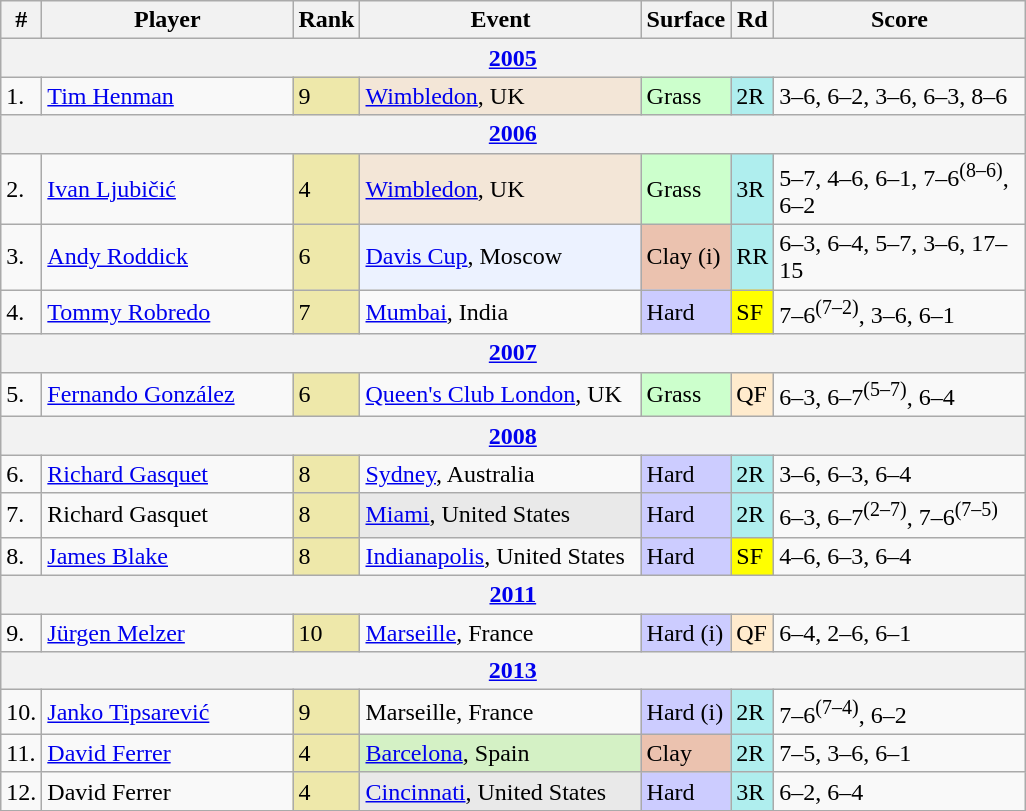<table class="wikitable sortable">
<tr>
<th>#</th>
<th width=160>Player</th>
<th>Rank</th>
<th width=180>Event</th>
<th>Surface</th>
<th>Rd</th>
<th width=160>Score</th>
</tr>
<tr>
<th colspan=7><a href='#'>2005</a></th>
</tr>
<tr>
<td>1.</td>
<td> <a href='#'>Tim Henman</a></td>
<td bgcolor=EEE8AA>9</td>
<td bgcolor=f3e6d7><a href='#'>Wimbledon</a>, UK</td>
<td bgcolor=#cfc>Grass</td>
<td bgcolor=afeeee>2R</td>
<td>3–6, 6–2, 3–6, 6–3, 8–6</td>
</tr>
<tr>
<th colspan=7><a href='#'>2006</a></th>
</tr>
<tr>
<td>2.</td>
<td> <a href='#'>Ivan Ljubičić</a></td>
<td bgcolor=EEE8AA>4</td>
<td bgcolor=f3e6d7><a href='#'>Wimbledon</a>, UK</td>
<td bgcolor=#cfc>Grass</td>
<td bgcolor=afeeee>3R</td>
<td>5–7, 4–6, 6–1, 7–6<sup>(8–6)</sup>, 6–2</td>
</tr>
<tr>
<td>3.</td>
<td> <a href='#'>Andy Roddick</a></td>
<td bgcolor=EEE8AA>6</td>
<td bgcolor=ECF2FF><a href='#'>Davis Cup</a>, Moscow</td>
<td bgcolor=#ebc2af>Clay (i)</td>
<td bgcolor=afeeee>RR</td>
<td>6–3, 6–4, 5–7, 3–6, 17–15</td>
</tr>
<tr>
<td>4.</td>
<td> <a href='#'>Tommy Robredo</a></td>
<td bgcolor=EEE8AA>7</td>
<td><a href='#'>Mumbai</a>, India</td>
<td bgcolor=CCCCFF>Hard</td>
<td bgcolor=yellow>SF</td>
<td>7–6<sup>(7–2)</sup>, 3–6, 6–1</td>
</tr>
<tr>
<th colspan=7><a href='#'>2007</a></th>
</tr>
<tr>
<td>5.</td>
<td> <a href='#'>Fernando González</a></td>
<td bgcolor=EEE8AA>6</td>
<td><a href='#'>Queen's Club London</a>, UK</td>
<td bgcolor=#cfc>Grass</td>
<td bgcolor=ffebcd>QF</td>
<td>6–3, 6–7<sup>(5–7)</sup>, 6–4</td>
</tr>
<tr>
<th colspan=7><a href='#'>2008</a></th>
</tr>
<tr>
<td>6.</td>
<td> <a href='#'>Richard Gasquet</a></td>
<td bgcolor=EEE8AA>8</td>
<td><a href='#'>Sydney</a>, Australia</td>
<td bgcolor=CCCCFF>Hard</td>
<td bgcolor=afeeee>2R</td>
<td>3–6, 6–3, 6–4</td>
</tr>
<tr>
<td>7.</td>
<td> Richard Gasquet</td>
<td bgcolor=EEE8AA>8</td>
<td bgcolor=e9e9e9><a href='#'>Miami</a>, United States</td>
<td bgcolor=CCCCFF>Hard</td>
<td bgcolor=afeeee>2R</td>
<td>6–3, 6–7<sup>(2–7)</sup>, 7–6<sup>(7–5)</sup></td>
</tr>
<tr>
<td>8.</td>
<td> <a href='#'>James Blake</a></td>
<td bgcolor=EEE8AA>8</td>
<td><a href='#'>Indianapolis</a>, United States</td>
<td bgcolor=CCCCFF>Hard</td>
<td bgcolor=yellow>SF</td>
<td>4–6, 6–3, 6–4</td>
</tr>
<tr>
<th colspan=7><a href='#'>2011</a></th>
</tr>
<tr>
<td>9.</td>
<td> <a href='#'>Jürgen Melzer</a></td>
<td bgcolor=EEE8AA>10</td>
<td><a href='#'>Marseille</a>, France</td>
<td bgcolor=CCCCFF>Hard (i)</td>
<td bgcolor=ffebcd>QF</td>
<td>6–4, 2–6, 6–1</td>
</tr>
<tr>
<th colspan=7><a href='#'>2013</a></th>
</tr>
<tr>
<td>10.</td>
<td> <a href='#'>Janko Tipsarević</a></td>
<td bgcolor=EEE8AA>9</td>
<td>Marseille, France</td>
<td bgcolor=CCCCFF>Hard (i)</td>
<td bgcolor=afeeee>2R</td>
<td>7–6<sup>(7–4)</sup>, 6–2</td>
</tr>
<tr>
<td>11.</td>
<td> <a href='#'>David Ferrer</a></td>
<td bgcolor=EEE8AA>4</td>
<td bgcolor=d4f1c5><a href='#'>Barcelona</a>, Spain</td>
<td bgcolor=#ebc2af>Clay</td>
<td bgcolor=afeeee>2R</td>
<td>7–5, 3–6, 6–1</td>
</tr>
<tr>
<td>12.</td>
<td> David Ferrer</td>
<td bgcolor=EEE8AA>4</td>
<td bgcolor=e9e9e9><a href='#'>Cincinnati</a>, United States</td>
<td bgcolor=CCCCFF>Hard</td>
<td bgcolor=afeeee>3R</td>
<td>6–2, 6–4</td>
</tr>
</table>
